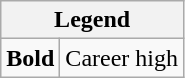<table class="wikitable">
<tr>
<th colspan="2">Legend</th>
</tr>
<tr>
<td><strong>Bold</strong></td>
<td>Career high</td>
</tr>
</table>
